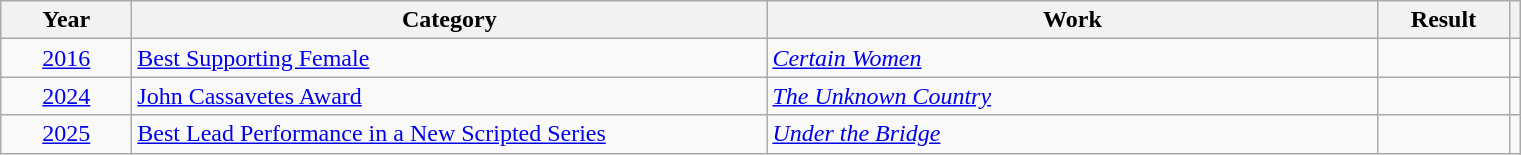<table class="wikitable">
<tr>
<th scope="col" style="width:5em;">Year</th>
<th scope="col" style="width:26em;">Category</th>
<th scope="col" style="width:25em;">Work</th>
<th scope="col" style="width:5em;">Result</th>
<th></th>
</tr>
<tr>
<td style="text-align:center;"><a href='#'>2016</a></td>
<td><a href='#'>Best Supporting Female</a></td>
<td><em><a href='#'>Certain Women</a></em></td>
<td></td>
<td align="center"></td>
</tr>
<tr>
<td style="text-align:center;"><a href='#'>2024</a></td>
<td><a href='#'>John Cassavetes Award</a></td>
<td><em><a href='#'>The Unknown Country</a></em></td>
<td></td>
<td align="center"></td>
</tr>
<tr>
<td style="text-align:center;"><a href='#'>2025</a></td>
<td><a href='#'>Best Lead Performance in a New Scripted Series</a></td>
<td><em><a href='#'>Under the Bridge</a></em></td>
<td></td>
<td align="center"></td>
</tr>
</table>
